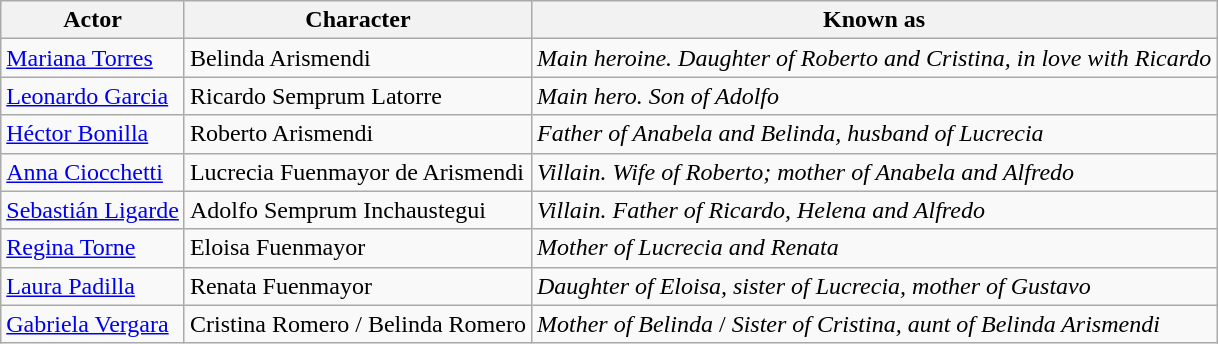<table class="wikitable">
<tr>
<th>Actor</th>
<th>Character</th>
<th>Known as</th>
</tr>
<tr>
<td><a href='#'>Mariana Torres</a></td>
<td>Belinda Arismendi</td>
<td><em>Main heroine. Daughter of Roberto and Cristina, in love with Ricardo</em></td>
</tr>
<tr>
<td><a href='#'>Leonardo Garcia</a></td>
<td>Ricardo Semprum Latorre</td>
<td><em>Main hero. Son of Adolfo</em></td>
</tr>
<tr>
<td><a href='#'>Héctor Bonilla</a></td>
<td>Roberto Arismendi</td>
<td><em>Father of Anabela and Belinda, husband of Lucrecia</em></td>
</tr>
<tr>
<td><a href='#'>Anna Ciocchetti</a></td>
<td>Lucrecia Fuenmayor de Arismendi</td>
<td><em>Villain. Wife of Roberto; mother of Anabela and Alfredo</em></td>
</tr>
<tr>
<td><a href='#'>Sebastián Ligarde</a></td>
<td>Adolfo Semprum Inchaustegui</td>
<td><em>Villain. Father of Ricardo, Helena and Alfredo</em></td>
</tr>
<tr>
<td><a href='#'>Regina Torne</a></td>
<td>Eloisa Fuenmayor</td>
<td><em>Mother of Lucrecia and Renata </em></td>
</tr>
<tr>
<td><a href='#'>Laura Padilla</a></td>
<td>Renata Fuenmayor</td>
<td><em>Daughter of Eloisa, sister of Lucrecia, mother of Gustavo</em></td>
</tr>
<tr>
<td><a href='#'>Gabriela Vergara</a></td>
<td>Cristina Romero / Belinda Romero</td>
<td><em>Mother of Belinda</em> / <em>Sister of Cristina, aunt of Belinda Arismendi</em></td>
</tr>
</table>
